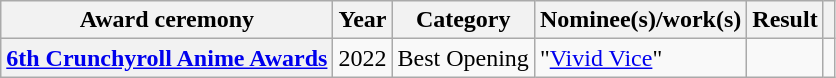<table class="wikitable sortable">
<tr>
<th>Award ceremony</th>
<th>Year</th>
<th>Category</th>
<th>Nominee(s)/work(s)</th>
<th>Result</th>
<th></th>
</tr>
<tr>
<th rowspan="1"><a href='#'>6th Crunchyroll Anime Awards</a></th>
<td rowspan="1">2022</td>
<td rowspan="1">Best Opening</td>
<td>"<a href='#'>Vivid Vice</a>"<br></td>
<td></td>
</tr>
</table>
